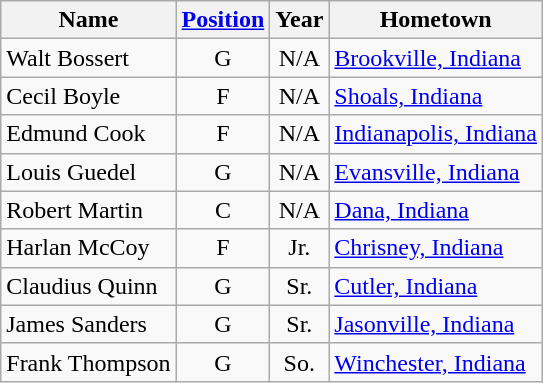<table class="wikitable" style="text-align:center">
<tr>
<th>Name</th>
<th><a href='#'>Position</a></th>
<th>Year</th>
<th>Hometown</th>
</tr>
<tr>
<td style="text-align:left">Walt Bossert</td>
<td>G</td>
<td>N/A</td>
<td style="text-align:left"><a href='#'>Brookville, Indiana</a></td>
</tr>
<tr>
<td style="text-align:left">Cecil Boyle</td>
<td>F</td>
<td>N/A</td>
<td style="text-align:left"><a href='#'>Shoals, Indiana</a></td>
</tr>
<tr>
<td style="text-align:left">Edmund Cook</td>
<td>F</td>
<td>N/A</td>
<td style="text-align:left"><a href='#'>Indianapolis, Indiana</a></td>
</tr>
<tr>
<td style="text-align:left">Louis Guedel</td>
<td>G</td>
<td>N/A</td>
<td style="text-align:left"><a href='#'>Evansville, Indiana</a></td>
</tr>
<tr>
<td style="text-align:left">Robert Martin</td>
<td>C</td>
<td>N/A</td>
<td style="text-align:left"><a href='#'>Dana, Indiana</a></td>
</tr>
<tr>
<td style="text-align:left">Harlan McCoy</td>
<td>F</td>
<td>Jr.</td>
<td style="text-align:left"><a href='#'>Chrisney, Indiana</a></td>
</tr>
<tr>
<td style="text-align:left">Claudius Quinn</td>
<td>G</td>
<td>Sr.</td>
<td style="text-align:left"><a href='#'>Cutler, Indiana</a></td>
</tr>
<tr>
<td style="text-align:left">James Sanders</td>
<td>G</td>
<td>Sr.</td>
<td style="text-align:left"><a href='#'>Jasonville, Indiana</a></td>
</tr>
<tr>
<td style="text-align:left">Frank Thompson</td>
<td>G</td>
<td>So.</td>
<td style="text-align:left"><a href='#'>Winchester, Indiana</a></td>
</tr>
</table>
